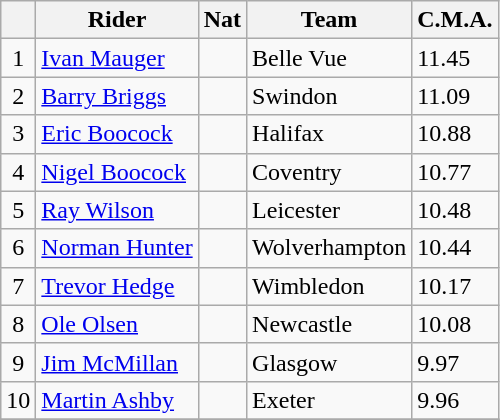<table class=wikitable>
<tr>
<th></th>
<th>Rider</th>
<th>Nat</th>
<th>Team</th>
<th>C.M.A.</th>
</tr>
<tr>
<td align="center">1</td>
<td><a href='#'>Ivan Mauger</a></td>
<td></td>
<td>Belle Vue</td>
<td>11.45</td>
</tr>
<tr>
<td align="center">2</td>
<td><a href='#'>Barry Briggs</a></td>
<td></td>
<td>Swindon</td>
<td>11.09</td>
</tr>
<tr>
<td align="center">3</td>
<td><a href='#'>Eric Boocock</a></td>
<td></td>
<td>Halifax</td>
<td>10.88</td>
</tr>
<tr>
<td align="center">4</td>
<td><a href='#'>Nigel Boocock</a></td>
<td></td>
<td>Coventry</td>
<td>10.77</td>
</tr>
<tr>
<td align="center">5</td>
<td><a href='#'>Ray Wilson</a></td>
<td></td>
<td>Leicester</td>
<td>10.48</td>
</tr>
<tr>
<td align="center">6</td>
<td><a href='#'>Norman Hunter</a></td>
<td></td>
<td>Wolverhampton</td>
<td>10.44</td>
</tr>
<tr>
<td align="center">7</td>
<td><a href='#'>Trevor Hedge</a></td>
<td></td>
<td>Wimbledon</td>
<td>10.17</td>
</tr>
<tr>
<td align="center">8</td>
<td><a href='#'>Ole Olsen</a></td>
<td></td>
<td>Newcastle</td>
<td>10.08</td>
</tr>
<tr>
<td align="center">9</td>
<td><a href='#'>Jim McMillan</a></td>
<td></td>
<td>Glasgow</td>
<td>9.97</td>
</tr>
<tr>
<td align="center">10</td>
<td><a href='#'>Martin Ashby</a></td>
<td></td>
<td>Exeter</td>
<td>9.96</td>
</tr>
<tr>
</tr>
</table>
